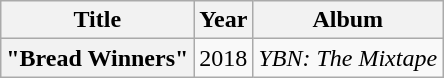<table class="wikitable plainrowheaders" style="text-align: center;">
<tr>
<th>Title</th>
<th>Year</th>
<th>Album</th>
</tr>
<tr>
<th scope="row">"Bread Winners"<br></th>
<td>2018</td>
<td><em>YBN: The Mixtape</em></td>
</tr>
</table>
